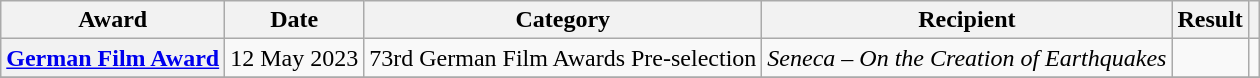<table class="wikitable plainrowheaders">
<tr>
<th>Award</th>
<th>Date</th>
<th>Category</th>
<th>Recipient</th>
<th>Result</th>
<th></th>
</tr>
<tr>
<th scope="row"><a href='#'>German Film Award</a></th>
<td>12 May 2023</td>
<td>73rd German Film Awards Pre-selection</td>
<td><em>Seneca – On the Creation of Earthquakes</em></td>
<td></td>
<td align="center" rowspan="1"></td>
</tr>
<tr>
</tr>
</table>
